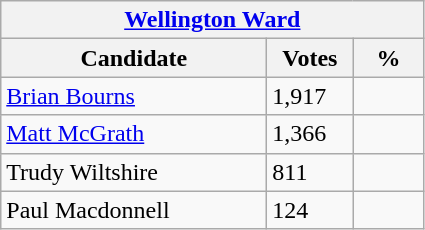<table class="wikitable">
<tr>
<th colspan="3"><a href='#'>Wellington Ward</a></th>
</tr>
<tr>
<th style="width: 170px">Candidate</th>
<th style="width: 50px">Votes</th>
<th style="width: 40px">%</th>
</tr>
<tr>
<td><a href='#'>Brian Bourns</a></td>
<td>1,917</td>
<td></td>
</tr>
<tr>
<td><a href='#'>Matt McGrath</a></td>
<td>1,366</td>
<td></td>
</tr>
<tr>
<td>Trudy Wiltshire</td>
<td>811</td>
<td></td>
</tr>
<tr>
<td>Paul Macdonnell</td>
<td>124</td>
<td></td>
</tr>
</table>
